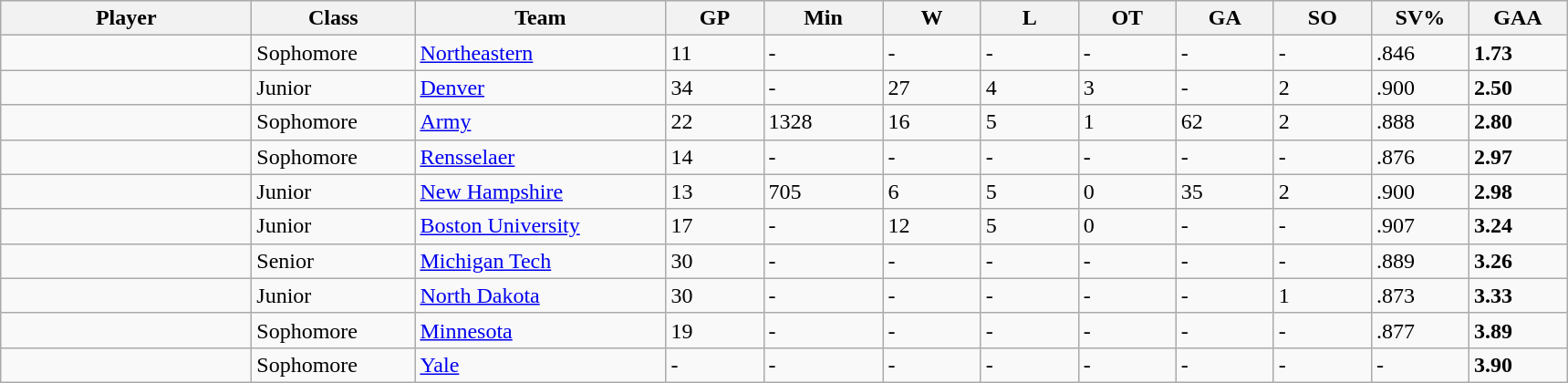<table class="wikitable sortable">
<tr>
<th style="width: 11em;">Player</th>
<th style="width: 7em;">Class</th>
<th style="width: 11em;">Team</th>
<th style="width: 4em;">GP</th>
<th style="width: 5em;">Min</th>
<th style="width: 4em;">W</th>
<th style="width: 4em;">L</th>
<th style="width: 4em;">OT</th>
<th style="width: 4em;">GA</th>
<th style="width: 4em;">SO</th>
<th style="width: 4em;">SV%</th>
<th style="width: 4em;">GAA</th>
</tr>
<tr>
<td></td>
<td>Sophomore</td>
<td><a href='#'>Northeastern</a></td>
<td>11</td>
<td>-</td>
<td>-</td>
<td>-</td>
<td>-</td>
<td>-</td>
<td>-</td>
<td>.846</td>
<td><strong>1.73</strong></td>
</tr>
<tr>
<td></td>
<td>Junior</td>
<td><a href='#'>Denver</a></td>
<td>34</td>
<td>-</td>
<td>27</td>
<td>4</td>
<td>3</td>
<td>-</td>
<td>2</td>
<td>.900</td>
<td><strong>2.50</strong></td>
</tr>
<tr>
<td></td>
<td>Sophomore</td>
<td><a href='#'>Army</a></td>
<td>22</td>
<td>1328</td>
<td>16</td>
<td>5</td>
<td>1</td>
<td>62</td>
<td>2</td>
<td>.888</td>
<td><strong>2.80</strong></td>
</tr>
<tr>
<td></td>
<td>Sophomore</td>
<td><a href='#'>Rensselaer</a></td>
<td>14</td>
<td>-</td>
<td>-</td>
<td>-</td>
<td>-</td>
<td>-</td>
<td>-</td>
<td>.876</td>
<td><strong>2.97</strong></td>
</tr>
<tr>
<td></td>
<td>Junior</td>
<td><a href='#'>New Hampshire</a></td>
<td>13</td>
<td>705</td>
<td>6</td>
<td>5</td>
<td>0</td>
<td>35</td>
<td>2</td>
<td>.900</td>
<td><strong>2.98</strong></td>
</tr>
<tr>
<td></td>
<td>Junior</td>
<td><a href='#'>Boston University</a></td>
<td>17</td>
<td>-</td>
<td>12</td>
<td>5</td>
<td>0</td>
<td>-</td>
<td>-</td>
<td>.907</td>
<td><strong>3.24</strong></td>
</tr>
<tr>
<td></td>
<td>Senior</td>
<td><a href='#'>Michigan Tech</a></td>
<td>30</td>
<td>-</td>
<td>-</td>
<td>-</td>
<td>-</td>
<td>-</td>
<td>-</td>
<td>.889</td>
<td><strong>3.26</strong></td>
</tr>
<tr>
<td></td>
<td>Junior</td>
<td><a href='#'>North Dakota</a></td>
<td>30</td>
<td>-</td>
<td>-</td>
<td>-</td>
<td>-</td>
<td>-</td>
<td>1</td>
<td>.873</td>
<td><strong>3.33</strong></td>
</tr>
<tr>
<td></td>
<td>Sophomore</td>
<td><a href='#'>Minnesota</a></td>
<td>19</td>
<td>-</td>
<td>-</td>
<td>-</td>
<td>-</td>
<td>-</td>
<td>-</td>
<td>.877</td>
<td><strong>3.89</strong></td>
</tr>
<tr>
<td></td>
<td>Sophomore</td>
<td><a href='#'>Yale</a></td>
<td>-</td>
<td>-</td>
<td>-</td>
<td>-</td>
<td>-</td>
<td>-</td>
<td>-</td>
<td>-</td>
<td><strong>3.90</strong></td>
</tr>
</table>
